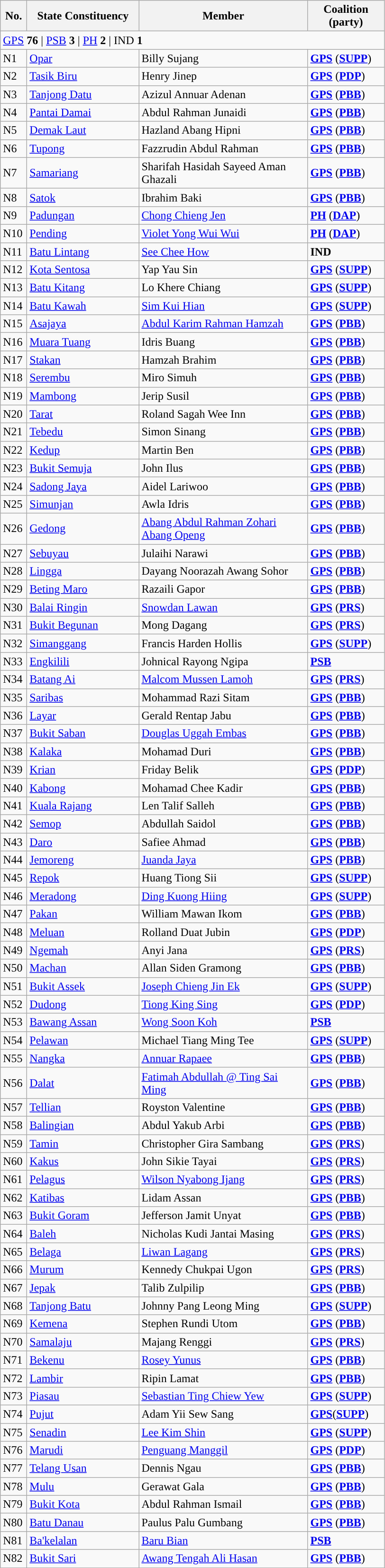<table class="wikitable sortable">
<tr>
<th style="width:30px;">No.</th>
<th style="width:150px;">State Constituency</th>
<th style="width:230px;">Member</th>
<th style="width:100px;">Coalition (party)</th>
</tr>
<tr>
<td colspan="4"><a href='#'>GPS</a> <strong>76</strong> | <a href='#'>PSB</a> <strong>3</strong> | <a href='#'>PH</a> <strong>2</strong> | IND <strong>1</strong></td>
</tr>
<tr>
<td>N1</td>
<td><a href='#'>Opar</a></td>
<td>Billy Sujang</td>
<td style="background:"><strong><a href='#'>GPS</a></strong> (<strong><a href='#'>SUPP</a></strong>)</td>
</tr>
<tr>
<td>N2</td>
<td><a href='#'>Tasik Biru</a></td>
<td>Henry Jinep</td>
<td style="background:"><strong><a href='#'>GPS</a></strong> (<strong><a href='#'>PDP</a></strong>)</td>
</tr>
<tr>
<td>N3</td>
<td><a href='#'>Tanjong Datu</a></td>
<td>Azizul Annuar Adenan</td>
<td style="background:"><strong><a href='#'>GPS</a></strong> (<strong><a href='#'>PBB</a></strong>)</td>
</tr>
<tr>
<td>N4</td>
<td><a href='#'>Pantai Damai</a></td>
<td>Abdul Rahman Junaidi</td>
<td style="background:"><strong><a href='#'>GPS</a></strong> (<strong><a href='#'>PBB</a></strong>)</td>
</tr>
<tr>
<td>N5</td>
<td><a href='#'>Demak Laut</a></td>
<td>Hazland Abang Hipni</td>
<td style="background:"><strong><a href='#'>GPS</a></strong> (<strong><a href='#'>PBB</a></strong>)</td>
</tr>
<tr>
<td>N6</td>
<td><a href='#'>Tupong</a></td>
<td>Fazzrudin Abdul Rahman</td>
<td style="background:"><strong><a href='#'>GPS</a></strong> (<strong><a href='#'>PBB</a></strong>)</td>
</tr>
<tr>
<td>N7</td>
<td><a href='#'>Samariang</a></td>
<td>Sharifah Hasidah Sayeed Aman Ghazali</td>
<td style="background:"><strong><a href='#'>GPS</a></strong> (<strong><a href='#'>PBB</a></strong>)</td>
</tr>
<tr>
<td>N8</td>
<td><a href='#'>Satok</a></td>
<td>Ibrahim Baki</td>
<td style="background:"><strong><a href='#'>GPS</a></strong> (<strong><a href='#'>PBB</a></strong>)</td>
</tr>
<tr>
<td>N9</td>
<td><a href='#'>Padungan</a></td>
<td><a href='#'>Chong Chieng Jen</a></td>
<td style="background:"><strong><a href='#'>PH</a></strong> (<strong><a href='#'>DAP</a></strong>)</td>
</tr>
<tr>
<td>N10</td>
<td><a href='#'>Pending</a></td>
<td><a href='#'>Violet Yong Wui Wui</a></td>
<td style="background:"><strong><a href='#'>PH</a></strong> (<strong><a href='#'>DAP</a></strong>)</td>
</tr>
<tr>
<td>N11</td>
<td><a href='#'>Batu Lintang</a></td>
<td><a href='#'>See Chee How</a></td>
<td style="background:"><strong>IND</strong></td>
</tr>
<tr>
<td>N12</td>
<td><a href='#'>Kota Sentosa</a></td>
<td>Yap Yau Sin</td>
<td style="background:"><strong><a href='#'>GPS</a></strong> (<strong><a href='#'>SUPP</a></strong>)</td>
</tr>
<tr>
<td>N13</td>
<td><a href='#'>Batu Kitang</a></td>
<td>Lo Khere Chiang</td>
<td style="background:"><strong><a href='#'>GPS</a></strong> (<strong><a href='#'>SUPP</a></strong>)</td>
</tr>
<tr>
<td>N14</td>
<td><a href='#'>Batu Kawah</a></td>
<td><a href='#'>Sim Kui Hian</a></td>
<td style="background:"><strong><a href='#'>GPS</a></strong> (<strong><a href='#'>SUPP</a></strong>)</td>
</tr>
<tr>
<td>N15</td>
<td><a href='#'>Asajaya</a></td>
<td><a href='#'>Abdul Karim Rahman Hamzah</a></td>
<td style="background:"><strong><a href='#'>GPS</a></strong> (<strong><a href='#'>PBB</a></strong>)</td>
</tr>
<tr>
<td>N16</td>
<td><a href='#'>Muara Tuang</a></td>
<td>Idris Buang</td>
<td style="background:"><strong><a href='#'>GPS</a></strong> (<strong><a href='#'>PBB</a></strong>)</td>
</tr>
<tr>
<td>N17</td>
<td><a href='#'>Stakan</a></td>
<td>Hamzah Brahim</td>
<td style="background:"><strong><a href='#'>GPS</a></strong> (<strong><a href='#'>PBB</a></strong>)</td>
</tr>
<tr>
<td>N18</td>
<td><a href='#'>Serembu</a></td>
<td>Miro Simuh</td>
<td style="background:"><strong><a href='#'>GPS</a></strong> (<strong><a href='#'>PBB</a></strong>)</td>
</tr>
<tr>
<td>N19</td>
<td><a href='#'>Mambong</a></td>
<td>Jerip Susil</td>
<td style="background:"><strong><a href='#'>GPS</a></strong> (<strong><a href='#'>PBB</a></strong>)</td>
</tr>
<tr>
<td>N20</td>
<td><a href='#'>Tarat</a></td>
<td>Roland Sagah Wee Inn</td>
<td style="background:"><strong><a href='#'>GPS</a></strong> (<strong><a href='#'>PBB</a></strong>)</td>
</tr>
<tr>
<td>N21</td>
<td><a href='#'>Tebedu</a></td>
<td>Simon Sinang</td>
<td style="background:"><strong><a href='#'>GPS</a></strong> (<strong><a href='#'>PBB</a></strong>)</td>
</tr>
<tr>
<td>N22</td>
<td><a href='#'>Kedup</a></td>
<td>Martin Ben</td>
<td style="background:"><strong><a href='#'>GPS</a></strong> (<strong><a href='#'>PBB</a></strong>)</td>
</tr>
<tr>
<td>N23</td>
<td><a href='#'>Bukit Semuja</a></td>
<td>John Ilus</td>
<td style="background:"><strong><a href='#'>GPS</a></strong> (<strong><a href='#'>PBB</a></strong>)</td>
</tr>
<tr>
<td>N24</td>
<td><a href='#'>Sadong Jaya</a></td>
<td>Aidel Lariwoo</td>
<td style="background:"><strong><a href='#'>GPS</a></strong> (<strong><a href='#'>PBB</a></strong>)</td>
</tr>
<tr>
<td>N25</td>
<td><a href='#'>Simunjan</a></td>
<td>Awla Idris</td>
<td style="background:"><strong><a href='#'>GPS</a></strong> (<strong><a href='#'>PBB</a></strong>)</td>
</tr>
<tr>
<td>N26</td>
<td><a href='#'>Gedong</a></td>
<td><a href='#'>Abang Abdul Rahman Zohari Abang Openg</a></td>
<td style="background:"><strong><a href='#'>GPS</a></strong> (<strong><a href='#'>PBB</a></strong>)</td>
</tr>
<tr>
<td>N27</td>
<td><a href='#'>Sebuyau</a></td>
<td>Julaihi Narawi</td>
<td style="background:"><strong><a href='#'>GPS</a></strong> (<strong><a href='#'>PBB</a></strong>)</td>
</tr>
<tr>
<td>N28</td>
<td><a href='#'>Lingga</a></td>
<td>Dayang Noorazah Awang Sohor</td>
<td style="background:"><strong><a href='#'>GPS</a></strong> (<strong><a href='#'>PBB</a></strong>)</td>
</tr>
<tr>
<td>N29</td>
<td><a href='#'>Beting Maro</a></td>
<td>Razaili Gapor</td>
<td style="background:"><strong><a href='#'>GPS</a></strong> (<strong><a href='#'>PBB</a></strong>)</td>
</tr>
<tr>
<td>N30</td>
<td><a href='#'>Balai Ringin</a></td>
<td><a href='#'>Snowdan Lawan</a></td>
<td style="background:"><strong><a href='#'>GPS</a></strong> (<strong><a href='#'>PRS</a></strong>)</td>
</tr>
<tr>
<td>N31</td>
<td><a href='#'>Bukit Begunan</a></td>
<td>Mong Dagang</td>
<td style="background:"><strong><a href='#'>GPS</a></strong> (<strong><a href='#'>PRS</a></strong>)</td>
</tr>
<tr>
<td>N32</td>
<td><a href='#'>Simanggang</a></td>
<td>Francis Harden Hollis</td>
<td style="background:"><strong><a href='#'>GPS</a></strong> (<strong><a href='#'>SUPP</a></strong>)</td>
</tr>
<tr>
<td>N33</td>
<td><a href='#'>Engkilili</a></td>
<td>Johnical Rayong Ngipa</td>
<td style="background:"><strong><a href='#'>PSB</a></strong></td>
</tr>
<tr>
<td>N34</td>
<td><a href='#'>Batang Ai</a></td>
<td><a href='#'>Malcom Mussen Lamoh</a></td>
<td style="background:"><strong><a href='#'>GPS</a></strong> (<strong><a href='#'>PRS</a></strong>)</td>
</tr>
<tr>
<td>N35</td>
<td><a href='#'>Saribas</a></td>
<td>Mohammad Razi Sitam</td>
<td style="background:"><strong><a href='#'>GPS</a></strong> (<strong><a href='#'>PBB</a></strong>)</td>
</tr>
<tr>
<td>N36</td>
<td><a href='#'>Layar</a></td>
<td>Gerald Rentap Jabu</td>
<td style="background:"><strong><a href='#'>GPS</a></strong> (<strong><a href='#'>PBB</a></strong>)</td>
</tr>
<tr>
<td>N37</td>
<td><a href='#'>Bukit Saban</a></td>
<td><a href='#'>Douglas Uggah Embas</a></td>
<td style="background:"><strong><a href='#'>GPS</a></strong> (<strong><a href='#'>PBB</a></strong>)</td>
</tr>
<tr>
<td>N38</td>
<td><a href='#'>Kalaka</a></td>
<td>Mohamad Duri</td>
<td style="background:"><strong><a href='#'>GPS</a></strong> (<strong><a href='#'>PBB</a></strong>)</td>
</tr>
<tr>
<td>N39</td>
<td><a href='#'>Krian</a></td>
<td>Friday Belik</td>
<td style="background:"><strong><a href='#'>GPS</a></strong> (<strong><a href='#'>PDP</a></strong>)</td>
</tr>
<tr>
<td>N40</td>
<td><a href='#'>Kabong</a></td>
<td>Mohamad Chee Kadir</td>
<td style="background:"><strong><a href='#'>GPS</a></strong> (<strong><a href='#'>PBB</a></strong>)</td>
</tr>
<tr>
<td>N41</td>
<td><a href='#'>Kuala Rajang</a></td>
<td>Len Talif Salleh</td>
<td style="background:"><strong><a href='#'>GPS</a></strong> (<strong><a href='#'>PBB</a></strong>)</td>
</tr>
<tr>
<td>N42</td>
<td><a href='#'>Semop</a></td>
<td>Abdullah Saidol</td>
<td style="background:"><strong><a href='#'>GPS</a></strong> (<strong><a href='#'>PBB</a></strong>)</td>
</tr>
<tr>
<td>N43</td>
<td><a href='#'>Daro</a></td>
<td>Safiee Ahmad</td>
<td style="background:"><strong><a href='#'>GPS</a></strong> (<strong><a href='#'>PBB</a></strong>)</td>
</tr>
<tr>
<td>N44</td>
<td><a href='#'>Jemoreng</a></td>
<td><a href='#'>Juanda Jaya</a></td>
<td style="background:"><strong><a href='#'>GPS</a></strong> (<strong><a href='#'>PBB</a></strong>)</td>
</tr>
<tr>
<td>N45</td>
<td><a href='#'>Repok</a></td>
<td>Huang Tiong Sii</td>
<td style="background:"><strong><a href='#'>GPS</a></strong> (<strong><a href='#'>SUPP</a></strong>)</td>
</tr>
<tr>
<td>N46</td>
<td><a href='#'>Meradong</a></td>
<td><a href='#'>Ding Kuong Hiing</a></td>
<td style="background:"><strong><a href='#'>GPS</a></strong> (<strong><a href='#'>SUPP</a></strong>)</td>
</tr>
<tr>
<td>N47</td>
<td><a href='#'>Pakan</a></td>
<td>William Mawan Ikom</td>
<td style="background:"><strong><a href='#'>GPS</a></strong> (<strong><a href='#'>PBB</a></strong>)</td>
</tr>
<tr>
<td>N48</td>
<td><a href='#'>Meluan</a></td>
<td>Rolland Duat Jubin</td>
<td style="background:"><strong><a href='#'>GPS</a></strong> (<strong><a href='#'>PDP</a></strong>)</td>
</tr>
<tr>
<td>N49</td>
<td><a href='#'>Ngemah</a></td>
<td>Anyi Jana</td>
<td style="background:"><strong><a href='#'>GPS</a></strong> (<strong><a href='#'>PRS</a></strong>)</td>
</tr>
<tr>
<td>N50</td>
<td><a href='#'>Machan</a></td>
<td>Allan Siden Gramong</td>
<td style="background:"><strong><a href='#'>GPS</a></strong> (<strong><a href='#'>PBB</a></strong>)</td>
</tr>
<tr>
<td>N51</td>
<td><a href='#'>Bukit Assek</a></td>
<td><a href='#'>Joseph Chieng Jin Ek</a></td>
<td style="background:"><strong><a href='#'>GPS</a></strong> (<strong><a href='#'>SUPP</a></strong>)</td>
</tr>
<tr>
<td>N52</td>
<td><a href='#'>Dudong</a></td>
<td><a href='#'>Tiong King Sing</a></td>
<td style="background:"><strong><a href='#'>GPS</a></strong> (<strong><a href='#'>PDP</a></strong>)</td>
</tr>
<tr>
<td>N53</td>
<td><a href='#'>Bawang Assan</a></td>
<td><a href='#'>Wong Soon Koh</a></td>
<td style="background:"><strong><a href='#'>PSB</a></strong></td>
</tr>
<tr>
<td>N54</td>
<td><a href='#'>Pelawan</a></td>
<td>Michael Tiang Ming Tee</td>
<td style="background:"><strong><a href='#'>GPS</a></strong> (<strong><a href='#'>SUPP</a></strong>)</td>
</tr>
<tr>
<td>N55</td>
<td><a href='#'>Nangka</a></td>
<td><a href='#'>Annuar Rapaee</a></td>
<td style="background:"><strong><a href='#'>GPS</a></strong> (<strong><a href='#'>PBB</a></strong>)</td>
</tr>
<tr>
<td>N56</td>
<td><a href='#'>Dalat</a></td>
<td><a href='#'>Fatimah Abdullah @ Ting Sai Ming</a></td>
<td style="background:"><strong><a href='#'>GPS</a></strong> (<strong><a href='#'>PBB</a></strong>)</td>
</tr>
<tr>
<td>N57</td>
<td><a href='#'>Tellian</a></td>
<td>Royston Valentine</td>
<td style="background:"><strong><a href='#'>GPS</a></strong> (<strong><a href='#'>PBB</a></strong>)</td>
</tr>
<tr>
<td>N58</td>
<td><a href='#'>Balingian</a></td>
<td>Abdul Yakub Arbi</td>
<td style="background:"><strong><a href='#'>GPS</a></strong> (<strong><a href='#'>PBB</a></strong>)</td>
</tr>
<tr>
<td>N59</td>
<td><a href='#'>Tamin</a></td>
<td>Christopher Gira Sambang</td>
<td style="background:"><strong><a href='#'>GPS</a></strong> (<strong><a href='#'>PRS</a></strong>)</td>
</tr>
<tr>
<td>N60</td>
<td><a href='#'>Kakus</a></td>
<td>John Sikie Tayai</td>
<td style="background:"><strong><a href='#'>GPS</a></strong> (<strong><a href='#'>PRS</a></strong>)</td>
</tr>
<tr>
<td>N61</td>
<td><a href='#'>Pelagus</a></td>
<td><a href='#'>Wilson Nyabong Ijang</a></td>
<td style="background:"><strong><a href='#'>GPS</a></strong> (<strong><a href='#'>PRS</a></strong>)</td>
</tr>
<tr>
<td>N62</td>
<td><a href='#'>Katibas</a></td>
<td>Lidam Assan</td>
<td style="background:"><strong><a href='#'>GPS</a></strong> (<strong><a href='#'>PBB</a></strong>)</td>
</tr>
<tr>
<td>N63</td>
<td><a href='#'>Bukit Goram</a></td>
<td>Jefferson Jamit Unyat</td>
<td style="background:"><strong><a href='#'>GPS</a></strong> (<strong><a href='#'>PBB</a></strong>)</td>
</tr>
<tr>
<td>N64</td>
<td><a href='#'>Baleh</a></td>
<td>Nicholas Kudi Jantai Masing</td>
<td style="background:"><strong><a href='#'>GPS</a></strong> (<strong><a href='#'>PRS</a></strong>)</td>
</tr>
<tr>
<td>N65</td>
<td><a href='#'>Belaga</a></td>
<td><a href='#'>Liwan Lagang</a></td>
<td style="background:"><strong><a href='#'>GPS</a></strong> (<strong><a href='#'>PRS</a></strong>)</td>
</tr>
<tr>
<td>N66</td>
<td><a href='#'>Murum</a></td>
<td>Kennedy Chukpai Ugon</td>
<td style="background:"><strong><a href='#'>GPS</a></strong> (<strong><a href='#'>PRS</a></strong>)</td>
</tr>
<tr>
<td>N67</td>
<td><a href='#'>Jepak</a></td>
<td>Talib Zulpilip</td>
<td style="background:"><strong><a href='#'>GPS</a></strong> (<strong><a href='#'>PBB</a></strong>)</td>
</tr>
<tr>
<td>N68</td>
<td><a href='#'>Tanjong Batu</a></td>
<td>Johnny Pang Leong Ming</td>
<td style="background:"><strong><a href='#'>GPS</a></strong> (<strong><a href='#'>SUPP</a></strong>)</td>
</tr>
<tr>
<td>N69</td>
<td><a href='#'>Kemena</a></td>
<td>Stephen Rundi Utom</td>
<td style="background:"><strong><a href='#'>GPS</a></strong> (<strong><a href='#'>PBB</a></strong>)</td>
</tr>
<tr>
<td>N70</td>
<td><a href='#'>Samalaju</a></td>
<td>Majang Renggi</td>
<td style="background:"><strong><a href='#'>GPS</a></strong> (<strong><a href='#'>PRS</a></strong>)</td>
</tr>
<tr>
<td>N71</td>
<td><a href='#'>Bekenu</a></td>
<td><a href='#'>Rosey Yunus</a></td>
<td style="background:"><strong><a href='#'>GPS</a></strong> (<strong><a href='#'>PBB</a></strong>)</td>
</tr>
<tr>
<td>N72</td>
<td><a href='#'>Lambir</a></td>
<td>Ripin Lamat</td>
<td style="background:"><strong><a href='#'>GPS</a></strong> (<strong><a href='#'>PBB</a></strong>)</td>
</tr>
<tr>
<td>N73</td>
<td><a href='#'>Piasau</a></td>
<td><a href='#'>Sebastian Ting Chiew Yew</a></td>
<td style="background:"><strong><a href='#'>GPS</a></strong> (<strong><a href='#'>SUPP</a></strong>)</td>
</tr>
<tr>
<td>N74</td>
<td><a href='#'>Pujut</a></td>
<td>Adam Yii Sew Sang</td>
<td style="background:"><strong><a href='#'>GPS</a></strong>(<strong><a href='#'>SUPP</a></strong>)</td>
</tr>
<tr>
<td>N75</td>
<td><a href='#'>Senadin</a></td>
<td><a href='#'>Lee Kim Shin</a></td>
<td style="background:"><strong><a href='#'>GPS</a></strong> (<strong><a href='#'>SUPP</a></strong>)</td>
</tr>
<tr>
<td>N76</td>
<td><a href='#'>Marudi</a></td>
<td><a href='#'>Penguang Manggil</a></td>
<td style="background:"><strong><a href='#'>GPS</a></strong> (<strong><a href='#'>PDP</a></strong>)</td>
</tr>
<tr>
<td>N77</td>
<td><a href='#'>Telang Usan</a></td>
<td>Dennis Ngau</td>
<td style="background:"><strong><a href='#'>GPS</a></strong> (<strong><a href='#'>PBB</a></strong>)</td>
</tr>
<tr>
<td>N78</td>
<td><a href='#'>Mulu</a></td>
<td>Gerawat Gala</td>
<td style="background:"><strong><a href='#'>GPS</a></strong> (<strong><a href='#'>PBB</a></strong>)</td>
</tr>
<tr>
<td>N79</td>
<td><a href='#'>Bukit Kota</a></td>
<td>Abdul Rahman Ismail</td>
<td style="background:"><strong><a href='#'>GPS</a></strong> (<strong><a href='#'>PBB</a></strong>)</td>
</tr>
<tr>
<td>N80</td>
<td><a href='#'>Batu Danau</a></td>
<td>Paulus Palu Gumbang</td>
<td style="background:"><strong><a href='#'>GPS</a></strong> (<strong><a href='#'>PBB</a></strong>)</td>
</tr>
<tr>
<td>N81</td>
<td><a href='#'>Ba'kelalan</a></td>
<td><a href='#'>Baru Bian</a></td>
<td style="background:"><strong><a href='#'>PSB</a></strong></td>
</tr>
<tr>
<td>N82</td>
<td><a href='#'>Bukit Sari</a></td>
<td><a href='#'>Awang Tengah Ali Hasan</a></td>
<td style="background:"><strong><a href='#'>GPS</a></strong> (<strong><a href='#'>PBB</a></strong>)</td>
</tr>
</table>
